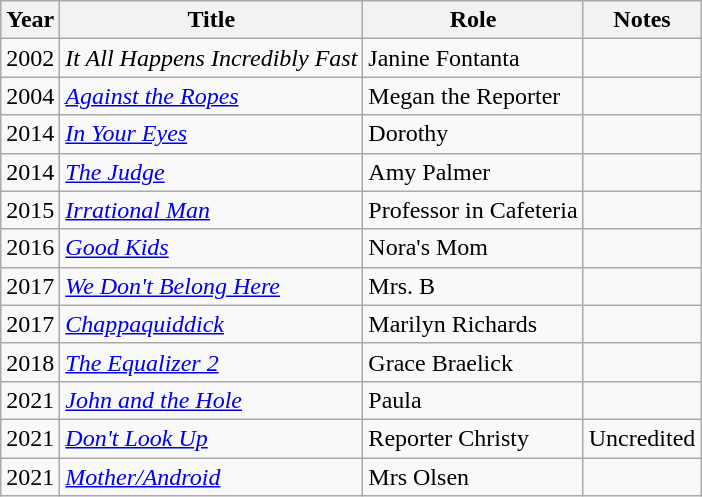<table class="wikitable sortable">
<tr>
<th>Year</th>
<th>Title</th>
<th>Role</th>
<th class="unsortable">Notes</th>
</tr>
<tr>
<td>2002</td>
<td><em>It All Happens Incredibly Fast</em></td>
<td>Janine Fontanta</td>
<td></td>
</tr>
<tr>
<td>2004</td>
<td><em><a href='#'>Against the Ropes</a></em></td>
<td>Megan the Reporter</td>
<td></td>
</tr>
<tr>
<td>2014</td>
<td><a href='#'><em>In Your Eyes</em></a></td>
<td>Dorothy</td>
<td></td>
</tr>
<tr>
<td>2014</td>
<td data-sort-value="Judge, The"><a href='#'><em>The Judge</em></a></td>
<td>Amy Palmer</td>
<td></td>
</tr>
<tr>
<td>2015</td>
<td><a href='#'><em>Irrational Man</em></a></td>
<td>Professor in Cafeteria</td>
<td></td>
</tr>
<tr>
<td>2016</td>
<td><em><a href='#'>Good Kids</a></em></td>
<td>Nora's Mom</td>
<td></td>
</tr>
<tr>
<td>2017</td>
<td><a href='#'><em>We Don't Belong Here</em></a></td>
<td>Mrs. B</td>
<td></td>
</tr>
<tr>
<td>2017</td>
<td><a href='#'><em>Chappaquiddick</em></a></td>
<td>Marilyn Richards</td>
<td></td>
</tr>
<tr>
<td>2018</td>
<td data-sort-value="Equalizer 2, The"><em><a href='#'>The Equalizer 2</a></em></td>
<td>Grace Braelick</td>
<td></td>
</tr>
<tr>
<td>2021</td>
<td><em><a href='#'>John and the Hole</a></em></td>
<td>Paula</td>
<td></td>
</tr>
<tr>
<td>2021</td>
<td><em><a href='#'>Don't Look Up</a></em></td>
<td>Reporter Christy</td>
<td>Uncredited</td>
</tr>
<tr>
<td>2021</td>
<td><em><a href='#'>Mother/Android</a></em></td>
<td>Mrs Olsen</td>
<td></td>
</tr>
</table>
